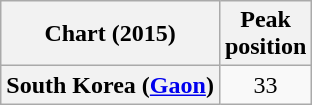<table class="wikitable sortable plainrowheaders">
<tr>
<th>Chart (2015)</th>
<th>Peak<br>position</th>
</tr>
<tr>
<th scope="row">South Korea (<a href='#'>Gaon</a>)</th>
<td align="center">33</td>
</tr>
</table>
